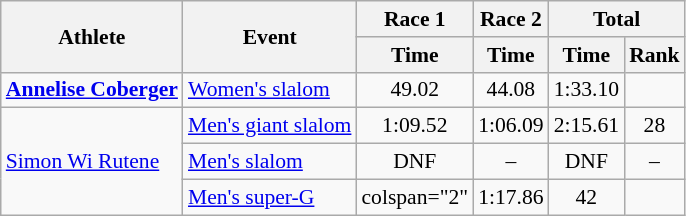<table class="wikitable" style="font-size:90%">
<tr>
<th rowspan="2">Athlete</th>
<th rowspan="2">Event</th>
<th>Race 1</th>
<th>Race 2</th>
<th colspan="2">Total</th>
</tr>
<tr>
<th>Time</th>
<th>Time</th>
<th>Time</th>
<th>Rank</th>
</tr>
<tr>
<td><strong><a href='#'>Annelise Coberger</a></strong></td>
<td><a href='#'>Women's slalom</a></td>
<td align="center">49.02</td>
<td align="center">44.08</td>
<td align="center">1:33.10</td>
<td align="center"></td>
</tr>
<tr>
<td rowspan="3"><a href='#'>Simon Wi Rutene</a></td>
<td><a href='#'>Men's giant slalom</a></td>
<td align="center">1:09.52</td>
<td align="center">1:06.09</td>
<td align="center">2:15.61</td>
<td align="center">28</td>
</tr>
<tr>
<td><a href='#'>Men's slalom</a></td>
<td align="center">DNF</td>
<td align="center">–</td>
<td align="center">DNF</td>
<td align="center">–</td>
</tr>
<tr>
<td><a href='#'>Men's super-G</a></td>
<td>colspan="2" </td>
<td align="center">1:17.86</td>
<td align="center">42</td>
</tr>
</table>
